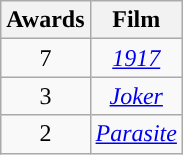<table class="wikitable" style="text-align:center;">
<tr>
<th style="background:">Awards</th>
<th style="background:">Film</th>
</tr>
<tr>
<td>7</td>
<td><em><a href='#'>1917</a></em></td>
</tr>
<tr>
<td>3</td>
<td><em><a href='#'>Joker</a></em></td>
</tr>
<tr>
<td>2</td>
<td><em><a href='#'>Parasite</a></em></td>
</tr>
</table>
